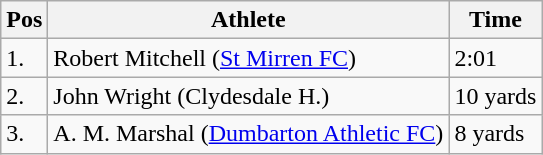<table class="wikitable">
<tr>
<th>Pos</th>
<th>Athlete</th>
<th>Time</th>
</tr>
<tr>
<td>1.</td>
<td>Robert Mitchell (<a href='#'>St Mirren FC</a>)</td>
<td>2:01</td>
</tr>
<tr>
<td>2.</td>
<td>John Wright (Clydesdale H.)</td>
<td>10 yards</td>
</tr>
<tr>
<td>3.</td>
<td>A. M. Marshal (<a href='#'>Dumbarton Athletic FC</a>)</td>
<td>8 yards</td>
</tr>
</table>
